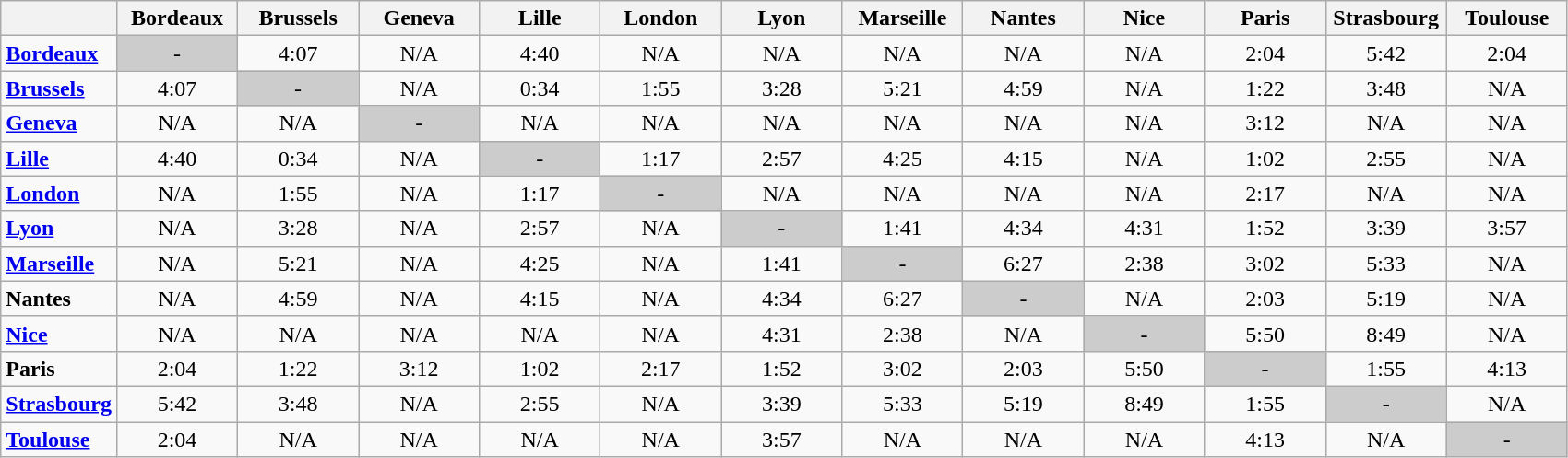<table class="wikitable" style="text-align: center;">
<tr>
<th></th>
<th style="width: 5em;">Bordeaux</th>
<th style="width: 5em;">Brussels</th>
<th style="width: 5em;">Geneva</th>
<th style="width: 5em;">Lille</th>
<th style="width: 5em;">London</th>
<th style="width: 5em;">Lyon</th>
<th style="width: 5em;">Marseille</th>
<th style="width: 5em;">Nantes</th>
<th style="width: 5em;">Nice</th>
<th style="width: 5em;">Paris</th>
<th style="width: 5em;">Strasbourg</th>
<th style="width: 5em;">Toulouse</th>
</tr>
<tr>
<td style="text-align: left;"><strong><a href='#'>Bordeaux</a></strong></td>
<td style="background:#cccccc">-</td>
<td>4:07</td>
<td>N/A</td>
<td>4:40</td>
<td>N/A</td>
<td>N/A</td>
<td>N/A</td>
<td>N/A</td>
<td>N/A</td>
<td>2:04</td>
<td>5:42</td>
<td>2:04</td>
</tr>
<tr>
<td style="text-align: left;"><strong><a href='#'>Brussels</a></strong></td>
<td>4:07</td>
<td style="background:#cccccc">-</td>
<td>N/A</td>
<td>0:34</td>
<td>1:55</td>
<td>3:28</td>
<td>5:21</td>
<td>4:59</td>
<td>N/A</td>
<td>1:22</td>
<td>3:48</td>
<td>N/A</td>
</tr>
<tr>
<td style="text-align: left;"><strong><a href='#'>Geneva</a></strong></td>
<td>N/A</td>
<td>N/A</td>
<td style="background:#cccccc">-</td>
<td>N/A</td>
<td>N/A</td>
<td>N/A</td>
<td>N/A</td>
<td>N/A</td>
<td>N/A</td>
<td>3:12</td>
<td>N/A</td>
<td>N/A</td>
</tr>
<tr>
<td style="text-align: left;"><strong><a href='#'>Lille</a></strong></td>
<td>4:40</td>
<td>0:34</td>
<td>N/A</td>
<td style="background:#cccccc">-</td>
<td>1:17</td>
<td>2:57</td>
<td>4:25</td>
<td>4:15</td>
<td>N/A</td>
<td>1:02</td>
<td>2:55</td>
<td>N/A</td>
</tr>
<tr>
<td style="text-align: left;"><strong><a href='#'>London</a></strong></td>
<td>N/A</td>
<td>1:55</td>
<td>N/A</td>
<td>1:17</td>
<td style="background:#cccccc">-</td>
<td>N/A</td>
<td>N/A</td>
<td>N/A</td>
<td>N/A</td>
<td>2:17</td>
<td>N/A</td>
<td>N/A</td>
</tr>
<tr>
<td style="text-align: left;"><strong><a href='#'>Lyon</a></strong></td>
<td>N/A</td>
<td>3:28</td>
<td>N/A</td>
<td>2:57</td>
<td>N/A</td>
<td style="background:#cccccc">-</td>
<td>1:41</td>
<td>4:34</td>
<td>4:31</td>
<td>1:52</td>
<td>3:39</td>
<td>3:57</td>
</tr>
<tr>
<td style="text-align: left;"><strong><a href='#'>Marseille</a></strong></td>
<td>N/A</td>
<td>5:21</td>
<td>N/A</td>
<td>4:25</td>
<td>N/A</td>
<td>1:41</td>
<td style="background:#cccccc">-</td>
<td>6:27</td>
<td>2:38</td>
<td>3:02</td>
<td>5:33</td>
<td>N/A</td>
</tr>
<tr>
<td style="text-align: left;"><strong>Nantes</strong></td>
<td>N/A</td>
<td>4:59</td>
<td>N/A</td>
<td>4:15</td>
<td>N/A</td>
<td>4:34</td>
<td>6:27</td>
<td style="background:#cccccc">-</td>
<td>N/A</td>
<td>2:03</td>
<td>5:19</td>
<td>N/A</td>
</tr>
<tr>
<td style="text-align: left;"><strong><a href='#'>Nice</a></strong></td>
<td>N/A</td>
<td>N/A</td>
<td>N/A</td>
<td>N/A</td>
<td>N/A</td>
<td>4:31</td>
<td>2:38</td>
<td>N/A</td>
<td style="background:#cccccc">-</td>
<td>5:50</td>
<td>8:49</td>
<td>N/A</td>
</tr>
<tr>
<td style="text-align: left;"><strong>Paris</strong></td>
<td>2:04</td>
<td>1:22</td>
<td>3:12</td>
<td>1:02</td>
<td>2:17</td>
<td>1:52</td>
<td>3:02</td>
<td>2:03</td>
<td>5:50</td>
<td style="background:#cccccc">-</td>
<td>1:55</td>
<td>4:13</td>
</tr>
<tr>
<td style="text-align: left;"><strong><a href='#'>Strasbourg</a></strong></td>
<td>5:42</td>
<td>3:48</td>
<td>N/A</td>
<td>2:55</td>
<td>N/A</td>
<td>3:39</td>
<td>5:33</td>
<td>5:19</td>
<td>8:49</td>
<td>1:55</td>
<td style="background:#cccccc">-</td>
<td>N/A</td>
</tr>
<tr>
<td style="text-align: left;"><strong><a href='#'>Toulouse</a></strong></td>
<td>2:04</td>
<td>N/A</td>
<td>N/A</td>
<td>N/A</td>
<td>N/A</td>
<td>3:57</td>
<td>N/A</td>
<td>N/A</td>
<td>N/A</td>
<td>4:13</td>
<td>N/A</td>
<td style="background:#cccccc">-</td>
</tr>
</table>
